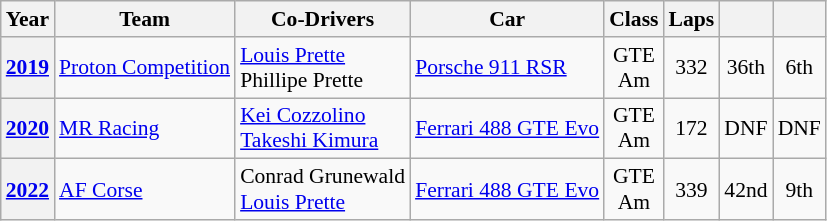<table class="wikitable" style="text-align:center; font-size:90%">
<tr>
<th>Year</th>
<th>Team</th>
<th>Co-Drivers</th>
<th>Car</th>
<th>Class</th>
<th>Laps</th>
<th></th>
<th></th>
</tr>
<tr>
<th><a href='#'>2019</a></th>
<td align="left"> <a href='#'>Proton Competition</a></td>
<td align="left"> <a href='#'>Louis Prette</a><br> Phillipe Prette</td>
<td align="left"><a href='#'>Porsche 911 RSR</a></td>
<td>GTE<br>Am</td>
<td>332</td>
<td>36th</td>
<td>6th</td>
</tr>
<tr>
<th><a href='#'>2020</a></th>
<td align="left"> <a href='#'>MR Racing</a></td>
<td align="left"> <a href='#'>Kei Cozzolino</a><br> <a href='#'>Takeshi Kimura</a></td>
<td align="left"><a href='#'>Ferrari 488 GTE Evo</a></td>
<td>GTE<br>Am</td>
<td>172</td>
<td>DNF</td>
<td>DNF</td>
</tr>
<tr>
<th><a href='#'>2022</a></th>
<td align="left"> <a href='#'>AF Corse</a></td>
<td align="left"> Conrad Grunewald<br> <a href='#'>Louis Prette</a></td>
<td align="left"><a href='#'>Ferrari 488 GTE Evo</a></td>
<td>GTE<br>Am</td>
<td>339</td>
<td>42nd</td>
<td>9th</td>
</tr>
</table>
